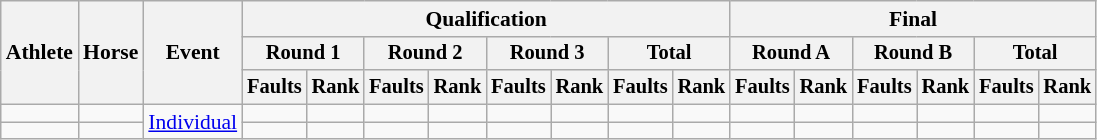<table class=wikitable style=font-size:90%;text-align:center>
<tr>
<th rowspan=3>Athlete</th>
<th rowspan=3>Horse</th>
<th rowspan=3>Event</th>
<th colspan=8>Qualification</th>
<th colspan=6>Final</th>
</tr>
<tr style=font-size:95%>
<th colspan=2>Round 1</th>
<th colspan=2>Round 2</th>
<th colspan=2>Round 3</th>
<th colspan=2>Total</th>
<th colspan=2>Round A</th>
<th colspan=2>Round B</th>
<th colspan=2>Total</th>
</tr>
<tr style=font-size:95%>
<th>Faults</th>
<th>Rank</th>
<th>Faults</th>
<th>Rank</th>
<th>Faults</th>
<th>Rank</th>
<th>Faults</th>
<th>Rank</th>
<th>Faults</th>
<th>Rank</th>
<th>Faults</th>
<th>Rank</th>
<th>Faults</th>
<th>Rank</th>
</tr>
<tr>
<td align=left></td>
<td align=left></td>
<td align=left rowspan=4><a href='#'>Individual</a></td>
<td></td>
<td></td>
<td></td>
<td></td>
<td></td>
<td></td>
<td></td>
<td></td>
<td></td>
<td></td>
<td></td>
<td></td>
<td></td>
<td></td>
</tr>
<tr>
<td align=left></td>
<td align=left></td>
<td></td>
<td></td>
<td></td>
<td></td>
<td></td>
<td></td>
<td></td>
<td></td>
<td></td>
<td></td>
<td></td>
<td></td>
<td></td>
<td></td>
</tr>
</table>
